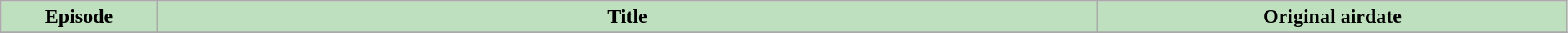<table class="wikitable plainrowheaders" style="background: #ffffff; width:99%;">
<tr>
<th style="background: #bfe0bf; width:10%;">Episode</th>
<th style="background: #bfe0bf; width:60%;">Title</th>
<th style="background: #bfe0bf;">Original airdate</th>
</tr>
<tr>
</tr>
</table>
